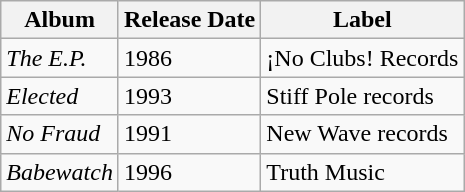<table class="wikitable sortable">
<tr>
<th>Album</th>
<th>Release Date</th>
<th>Label</th>
</tr>
<tr>
<td><em>The E.P.</em></td>
<td>1986</td>
<td>¡No Clubs! Records</td>
</tr>
<tr>
<td><em>Elected</em></td>
<td>1993</td>
<td>Stiff Pole records</td>
</tr>
<tr>
<td><em>No Fraud</em></td>
<td>1991</td>
<td>New Wave records</td>
</tr>
<tr>
<td><em>Babewatch</em></td>
<td>1996</td>
<td>Truth Music</td>
</tr>
</table>
